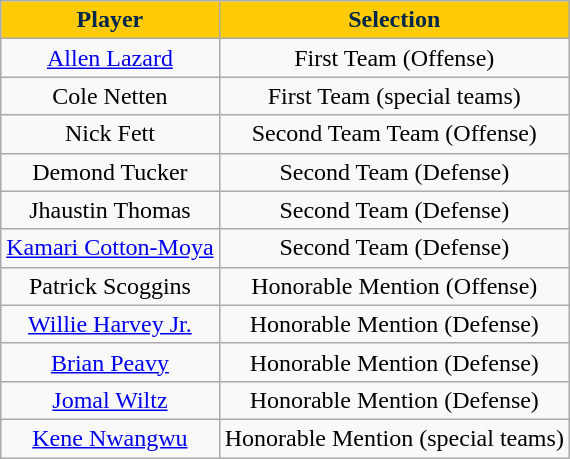<table class="wikitable sortable sortable" style="text-align: center">
<tr align=center>
<th style="background: #FFCB05; color: #00274C">Player</th>
<th style="background: #FFCB05; color: #00274C">Selection</th>
</tr>
<tr>
<td><a href='#'>Allen Lazard</a></td>
<td>First Team (Offense)</td>
</tr>
<tr>
<td>Cole Netten</td>
<td>First Team (special teams)</td>
</tr>
<tr>
<td>Nick Fett</td>
<td>Second Team Team (Offense)</td>
</tr>
<tr>
<td>Demond Tucker</td>
<td>Second Team (Defense)</td>
</tr>
<tr>
<td>Jhaustin Thomas</td>
<td>Second Team (Defense)</td>
</tr>
<tr>
<td><a href='#'>Kamari Cotton-Moya</a></td>
<td>Second Team (Defense)</td>
</tr>
<tr>
<td>Patrick Scoggins</td>
<td>Honorable Mention (Offense)</td>
</tr>
<tr>
<td><a href='#'>Willie Harvey Jr.</a></td>
<td>Honorable Mention (Defense)</td>
</tr>
<tr>
<td><a href='#'>Brian Peavy</a></td>
<td>Honorable Mention (Defense)</td>
</tr>
<tr>
<td><a href='#'>Jomal Wiltz</a></td>
<td>Honorable Mention (Defense)</td>
</tr>
<tr>
<td><a href='#'>Kene Nwangwu</a></td>
<td>Honorable Mention (special teams)</td>
</tr>
</table>
